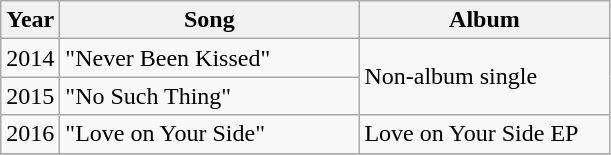<table class="wikitable">
<tr>
<th>Year</th>
<th style="width:12em;">Song</th>
<th style="width:10em;">Album</th>
</tr>
<tr>
<td rowspan="1">2014</td>
<td>"Never Been Kissed"</td>
<td rowspan="2">Non-album single</td>
</tr>
<tr>
<td rowspan="1">2015</td>
<td>"No Such Thing"</td>
</tr>
<tr>
<td rowspan="1">2016</td>
<td>"Love on Your Side"</td>
<td rowspan="1">Love on Your Side EP</td>
</tr>
<tr>
</tr>
</table>
